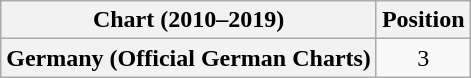<table class="wikitable plainrowheaders" style="text-align:center">
<tr>
<th scope="col">Chart (2010–2019)</th>
<th scope="col">Position</th>
</tr>
<tr>
<th scope="row">Germany (Official German Charts)</th>
<td>3</td>
</tr>
</table>
